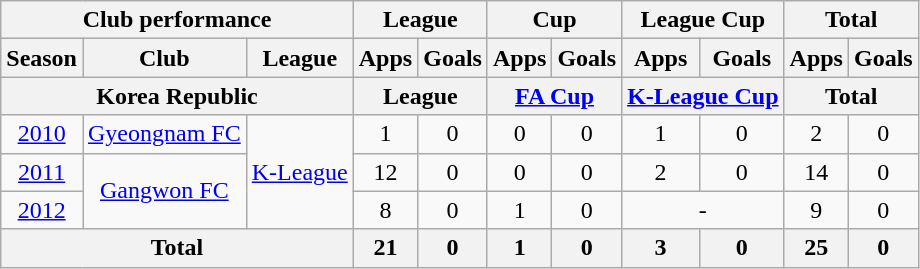<table class="wikitable" style="text-align:center;">
<tr>
<th colspan=3>Club performance</th>
<th colspan=2>League</th>
<th colspan=2>Cup</th>
<th colspan=2>League Cup</th>
<th colspan=2>Total</th>
</tr>
<tr>
<th>Season</th>
<th>Club</th>
<th>League</th>
<th>Apps</th>
<th>Goals</th>
<th>Apps</th>
<th>Goals</th>
<th>Apps</th>
<th>Goals</th>
<th>Apps</th>
<th>Goals</th>
</tr>
<tr>
<th colspan=3>Korea Republic</th>
<th colspan=2>League</th>
<th colspan=2><a href='#'>FA Cup</a></th>
<th colspan=2><a href='#'>K-League Cup</a></th>
<th colspan=2>Total</th>
</tr>
<tr>
<td><a href='#'>2010</a></td>
<td rowspan="1"><a href='#'>Gyeongnam FC</a></td>
<td rowspan="3"><a href='#'>K-League</a></td>
<td>1</td>
<td>0</td>
<td>0</td>
<td>0</td>
<td>1</td>
<td>0</td>
<td>2</td>
<td>0</td>
</tr>
<tr>
<td><a href='#'>2011</a></td>
<td rowspan="2"><a href='#'>Gangwon FC</a></td>
<td>12</td>
<td>0</td>
<td>0</td>
<td>0</td>
<td>2</td>
<td>0</td>
<td>14</td>
<td>0</td>
</tr>
<tr>
<td><a href='#'>2012</a></td>
<td>8</td>
<td>0</td>
<td>1</td>
<td>0</td>
<td colspan=2>-</td>
<td>9</td>
<td>0</td>
</tr>
<tr>
<th colspan=3>Total</th>
<th>21</th>
<th>0</th>
<th>1</th>
<th>0</th>
<th>3</th>
<th>0</th>
<th>25</th>
<th>0</th>
</tr>
</table>
